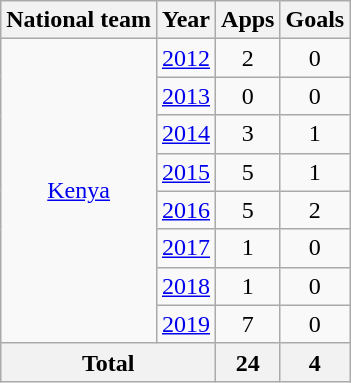<table class="wikitable" style="text-align:center">
<tr>
<th>National team</th>
<th>Year</th>
<th>Apps</th>
<th>Goals</th>
</tr>
<tr>
<td rowspan="8"><a href='#'>Kenya</a></td>
<td><a href='#'>2012</a></td>
<td>2</td>
<td>0</td>
</tr>
<tr>
<td><a href='#'>2013</a></td>
<td>0</td>
<td>0</td>
</tr>
<tr>
<td><a href='#'>2014</a></td>
<td>3</td>
<td>1</td>
</tr>
<tr>
<td><a href='#'>2015</a></td>
<td>5</td>
<td>1</td>
</tr>
<tr>
<td><a href='#'>2016</a></td>
<td>5</td>
<td>2</td>
</tr>
<tr>
<td><a href='#'>2017</a></td>
<td>1</td>
<td>0</td>
</tr>
<tr>
<td><a href='#'>2018</a></td>
<td>1</td>
<td>0</td>
</tr>
<tr>
<td><a href='#'>2019</a></td>
<td>7</td>
<td>0</td>
</tr>
<tr>
<th colspan="2">Total</th>
<th>24</th>
<th>4</th>
</tr>
</table>
